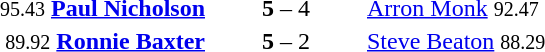<table style="text-align:center">
<tr>
<th width=223></th>
<th width=100></th>
<th width=223></th>
</tr>
<tr>
<td align=right><small>95.43</small> <strong><a href='#'>Paul Nicholson</a></strong> </td>
<td><strong>5</strong> – 4</td>
<td align=left> <a href='#'>Arron Monk</a> <small>92.47</small></td>
</tr>
<tr>
<td align=right><small>89.92</small> <strong><a href='#'>Ronnie Baxter</a></strong> </td>
<td><strong>5</strong> – 2</td>
<td align=left> <a href='#'>Steve Beaton</a> <small>88.29</small></td>
</tr>
</table>
